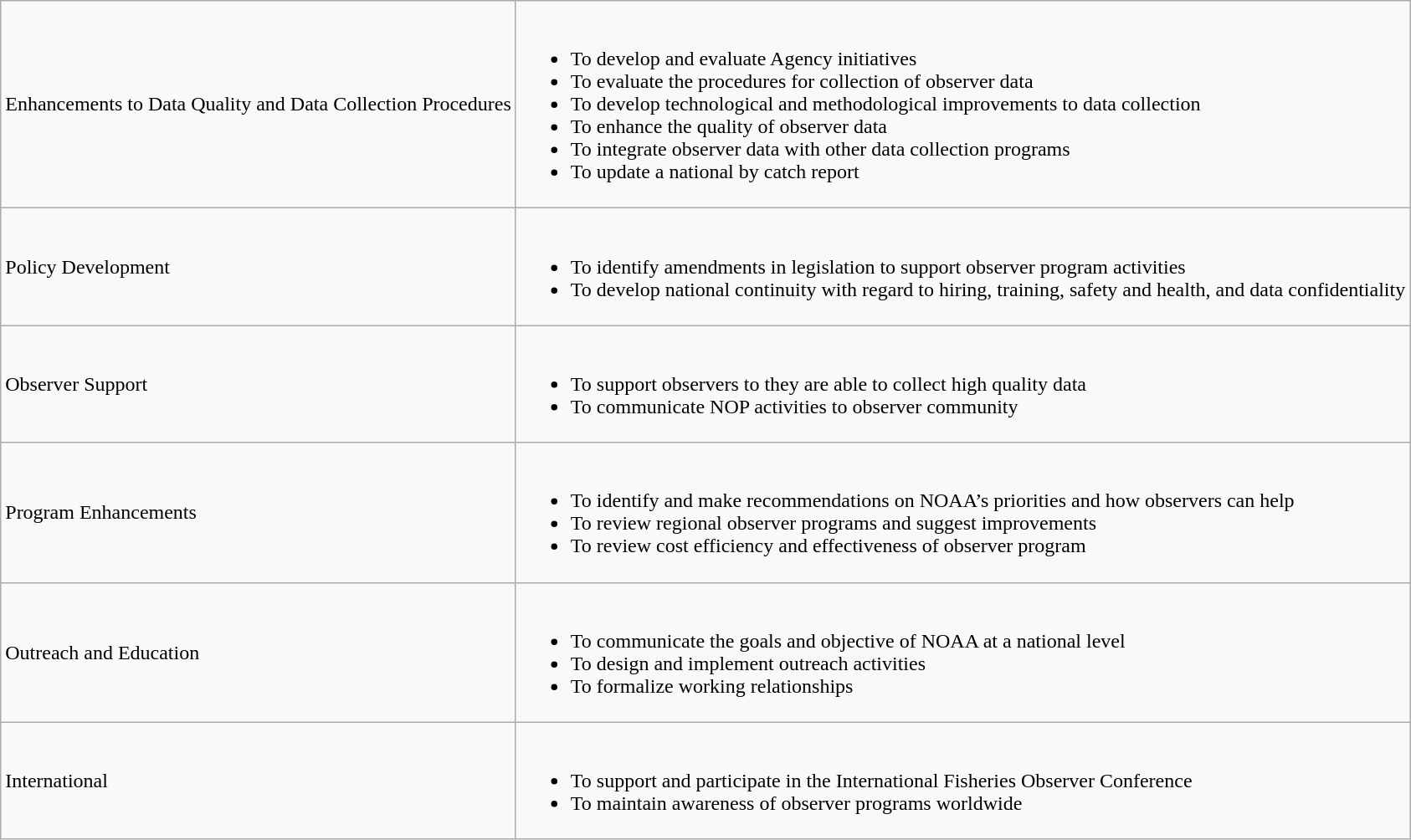<table class="wikitable">
<tr>
<td>Enhancements to Data Quality and Data Collection Procedures</td>
<td><br><ul><li>To develop and evaluate Agency initiatives</li><li>To evaluate the procedures for collection of observer data</li><li>To develop technological and methodological improvements to data collection</li><li>To enhance the quality of observer data</li><li>To integrate observer data with other data collection programs</li><li>To update a national by catch report</li></ul></td>
</tr>
<tr>
<td>Policy Development</td>
<td><br><ul><li>To identify amendments in legislation to support observer program activities</li><li>To develop national continuity with regard to hiring, training, safety and health, and data confidentiality</li></ul></td>
</tr>
<tr>
<td>Observer Support</td>
<td><br><ul><li>To support observers to they are able to collect high quality data</li><li>To communicate NOP activities to observer community</li></ul></td>
</tr>
<tr>
<td>Program Enhancements</td>
<td><br><ul><li>To identify and make recommendations on NOAA’s priorities and how observers can help</li><li>To review regional observer programs and suggest improvements</li><li>To review cost efficiency and effectiveness of observer program</li></ul></td>
</tr>
<tr>
<td>Outreach and Education</td>
<td><br><ul><li>To communicate the goals and objective of NOAA at a national level</li><li>To design and implement outreach activities</li><li>To formalize working relationships</li></ul></td>
</tr>
<tr>
<td>International</td>
<td><br><ul><li>To support and participate in the International Fisheries Observer Conference</li><li>To maintain awareness of observer programs worldwide</li></ul></td>
</tr>
</table>
